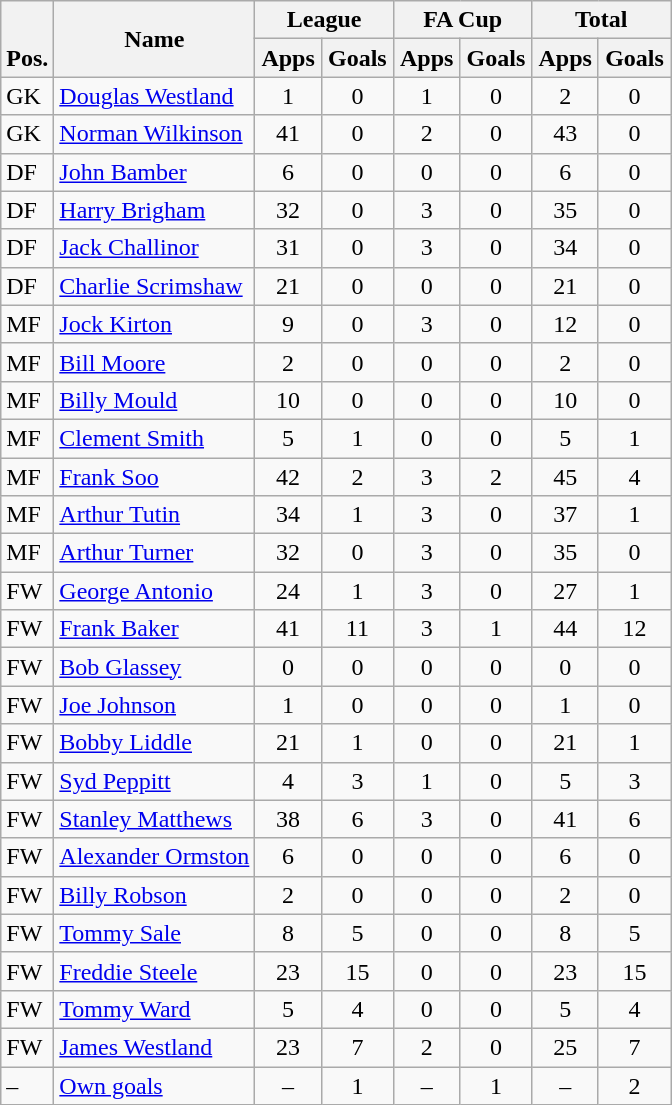<table class="wikitable" style="text-align:center">
<tr>
<th rowspan="2" valign="bottom">Pos.</th>
<th rowspan="2">Name</th>
<th colspan="2" width="85">League</th>
<th colspan="2" width="85">FA Cup</th>
<th colspan="2" width="85">Total</th>
</tr>
<tr>
<th>Apps</th>
<th>Goals</th>
<th>Apps</th>
<th>Goals</th>
<th>Apps</th>
<th>Goals</th>
</tr>
<tr>
<td align="left">GK</td>
<td align="left"> <a href='#'>Douglas Westland</a></td>
<td>1</td>
<td>0</td>
<td>1</td>
<td>0</td>
<td>2</td>
<td>0</td>
</tr>
<tr>
<td align="left">GK</td>
<td align="left"> <a href='#'>Norman Wilkinson</a></td>
<td>41</td>
<td>0</td>
<td>2</td>
<td>0</td>
<td>43</td>
<td>0</td>
</tr>
<tr>
<td align="left">DF</td>
<td align="left"> <a href='#'>John Bamber</a></td>
<td>6</td>
<td>0</td>
<td>0</td>
<td>0</td>
<td>6</td>
<td>0</td>
</tr>
<tr>
<td align="left">DF</td>
<td align="left"> <a href='#'>Harry Brigham</a></td>
<td>32</td>
<td>0</td>
<td>3</td>
<td>0</td>
<td>35</td>
<td>0</td>
</tr>
<tr>
<td align="left">DF</td>
<td align="left"> <a href='#'>Jack Challinor</a></td>
<td>31</td>
<td>0</td>
<td>3</td>
<td>0</td>
<td>34</td>
<td>0</td>
</tr>
<tr>
<td align="left">DF</td>
<td align="left"> <a href='#'>Charlie Scrimshaw</a></td>
<td>21</td>
<td>0</td>
<td>0</td>
<td>0</td>
<td>21</td>
<td>0</td>
</tr>
<tr>
<td align="left">MF</td>
<td align="left"> <a href='#'>Jock Kirton</a></td>
<td>9</td>
<td>0</td>
<td>3</td>
<td>0</td>
<td>12</td>
<td>0</td>
</tr>
<tr>
<td align="left">MF</td>
<td align="left"> <a href='#'>Bill Moore</a></td>
<td>2</td>
<td>0</td>
<td>0</td>
<td>0</td>
<td>2</td>
<td>0</td>
</tr>
<tr>
<td align="left">MF</td>
<td align="left"> <a href='#'>Billy Mould</a></td>
<td>10</td>
<td>0</td>
<td>0</td>
<td>0</td>
<td>10</td>
<td>0</td>
</tr>
<tr>
<td align="left">MF</td>
<td align="left"> <a href='#'>Clement Smith</a></td>
<td>5</td>
<td>1</td>
<td>0</td>
<td>0</td>
<td>5</td>
<td>1</td>
</tr>
<tr>
<td align="left">MF</td>
<td align="left"> <a href='#'>Frank Soo</a></td>
<td>42</td>
<td>2</td>
<td>3</td>
<td>2</td>
<td>45</td>
<td>4</td>
</tr>
<tr>
<td align="left">MF</td>
<td align="left"> <a href='#'>Arthur Tutin</a></td>
<td>34</td>
<td>1</td>
<td>3</td>
<td>0</td>
<td>37</td>
<td>1</td>
</tr>
<tr>
<td align="left">MF</td>
<td align="left"> <a href='#'>Arthur Turner</a></td>
<td>32</td>
<td>0</td>
<td>3</td>
<td>0</td>
<td>35</td>
<td>0</td>
</tr>
<tr>
<td align="left">FW</td>
<td align="left"> <a href='#'>George Antonio</a></td>
<td>24</td>
<td>1</td>
<td>3</td>
<td>0</td>
<td>27</td>
<td>1</td>
</tr>
<tr>
<td align="left">FW</td>
<td align="left"> <a href='#'>Frank Baker</a></td>
<td>41</td>
<td>11</td>
<td>3</td>
<td>1</td>
<td>44</td>
<td>12</td>
</tr>
<tr>
<td align="left">FW</td>
<td align="left"> <a href='#'>Bob Glassey</a></td>
<td>0</td>
<td>0</td>
<td>0</td>
<td>0</td>
<td>0</td>
<td>0</td>
</tr>
<tr>
<td align="left">FW</td>
<td align="left"> <a href='#'>Joe Johnson</a></td>
<td>1</td>
<td>0</td>
<td>0</td>
<td>0</td>
<td>1</td>
<td>0</td>
</tr>
<tr>
<td align="left">FW</td>
<td align="left"> <a href='#'>Bobby Liddle</a></td>
<td>21</td>
<td>1</td>
<td>0</td>
<td>0</td>
<td>21</td>
<td>1</td>
</tr>
<tr>
<td align="left">FW</td>
<td align="left"> <a href='#'>Syd Peppitt</a></td>
<td>4</td>
<td>3</td>
<td>1</td>
<td>0</td>
<td>5</td>
<td>3</td>
</tr>
<tr>
<td align="left">FW</td>
<td align="left"> <a href='#'>Stanley Matthews</a></td>
<td>38</td>
<td>6</td>
<td>3</td>
<td>0</td>
<td>41</td>
<td>6</td>
</tr>
<tr>
<td align="left">FW</td>
<td align="left"> <a href='#'>Alexander Ormston</a></td>
<td>6</td>
<td>0</td>
<td>0</td>
<td>0</td>
<td>6</td>
<td>0</td>
</tr>
<tr>
<td align="left">FW</td>
<td align="left"> <a href='#'>Billy Robson</a></td>
<td>2</td>
<td>0</td>
<td>0</td>
<td>0</td>
<td>2</td>
<td>0</td>
</tr>
<tr>
<td align="left">FW</td>
<td align="left"> <a href='#'>Tommy Sale</a></td>
<td>8</td>
<td>5</td>
<td>0</td>
<td>0</td>
<td>8</td>
<td>5</td>
</tr>
<tr>
<td align="left">FW</td>
<td align="left"> <a href='#'>Freddie Steele</a></td>
<td>23</td>
<td>15</td>
<td>0</td>
<td>0</td>
<td>23</td>
<td>15</td>
</tr>
<tr>
<td align="left">FW</td>
<td align="left"> <a href='#'>Tommy Ward</a></td>
<td>5</td>
<td>4</td>
<td>0</td>
<td>0</td>
<td>5</td>
<td>4</td>
</tr>
<tr>
<td align="left">FW</td>
<td align="left"> <a href='#'>James Westland</a></td>
<td>23</td>
<td>7</td>
<td>2</td>
<td>0</td>
<td>25</td>
<td>7</td>
</tr>
<tr>
<td align="left">–</td>
<td align="left"><a href='#'>Own goals</a></td>
<td>–</td>
<td>1</td>
<td>–</td>
<td>1</td>
<td>–</td>
<td>2</td>
</tr>
</table>
